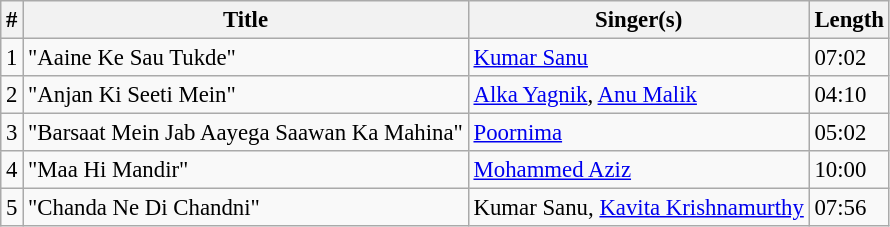<table class="wikitable" style="font-size:95%;">
<tr>
<th>#</th>
<th>Title</th>
<th>Singer(s)</th>
<th>Length</th>
</tr>
<tr>
<td>1</td>
<td>"Aaine Ke Sau Tukde"</td>
<td><a href='#'>Kumar Sanu</a></td>
<td>07:02</td>
</tr>
<tr>
<td>2</td>
<td>"Anjan Ki Seeti Mein"</td>
<td><a href='#'>Alka Yagnik</a>, <a href='#'>Anu Malik</a></td>
<td>04:10</td>
</tr>
<tr>
<td>3</td>
<td>"Barsaat Mein Jab Aayega Saawan Ka Mahina"</td>
<td><a href='#'>Poornima</a></td>
<td>05:02</td>
</tr>
<tr>
<td>4</td>
<td>"Maa Hi Mandir"</td>
<td><a href='#'>Mohammed Aziz</a></td>
<td>10:00</td>
</tr>
<tr>
<td>5</td>
<td>"Chanda Ne Di Chandni"</td>
<td>Kumar Sanu, <a href='#'>Kavita Krishnamurthy</a></td>
<td>07:56</td>
</tr>
</table>
